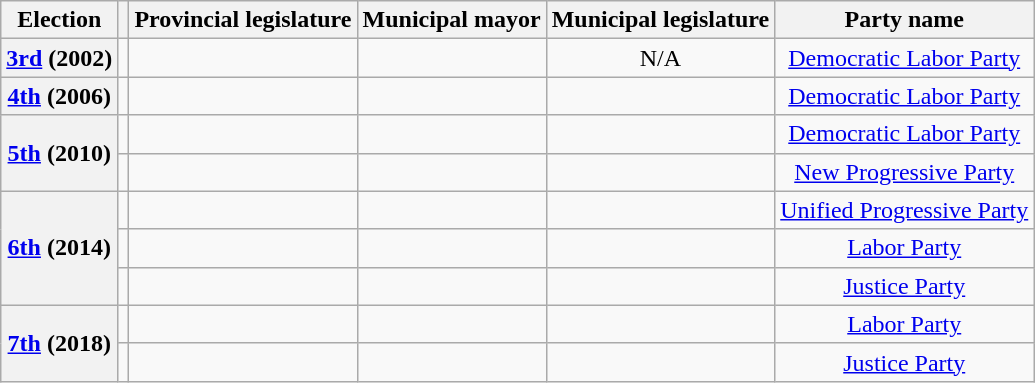<table class="wikitable" style="text-align:center;">
<tr>
<th>Election</th>
<th></th>
<th>Provincial legislature</th>
<th>Municipal mayor</th>
<th>Municipal legislature</th>
<th>Party name</th>
</tr>
<tr>
<th><a href='#'>3rd</a> (2002)</th>
<td></td>
<td></td>
<td></td>
<td>N/A</td>
<td><a href='#'>Democratic Labor Party</a></td>
</tr>
<tr>
<th><a href='#'>4th</a> (2006)</th>
<td></td>
<td></td>
<td></td>
<td></td>
<td><a href='#'>Democratic Labor Party</a></td>
</tr>
<tr>
<th rowspan="2"><a href='#'>5th</a> (2010)</th>
<td></td>
<td></td>
<td></td>
<td></td>
<td><a href='#'>Democratic Labor Party</a></td>
</tr>
<tr>
<td></td>
<td></td>
<td></td>
<td></td>
<td><a href='#'>New Progressive Party</a></td>
</tr>
<tr>
<th rowspan="3"><a href='#'>6th</a> (2014)</th>
<td></td>
<td></td>
<td></td>
<td></td>
<td><a href='#'>Unified Progressive Party</a></td>
</tr>
<tr>
<td></td>
<td></td>
<td></td>
<td></td>
<td><a href='#'>Labor Party</a></td>
</tr>
<tr>
<td></td>
<td></td>
<td></td>
<td></td>
<td><a href='#'>Justice Party</a></td>
</tr>
<tr>
<th rowspan="2"><a href='#'>7th</a> (2018)</th>
<td></td>
<td></td>
<td></td>
<td></td>
<td><a href='#'>Labor Party</a></td>
</tr>
<tr>
<td></td>
<td></td>
<td></td>
<td></td>
<td><a href='#'>Justice Party</a></td>
</tr>
</table>
